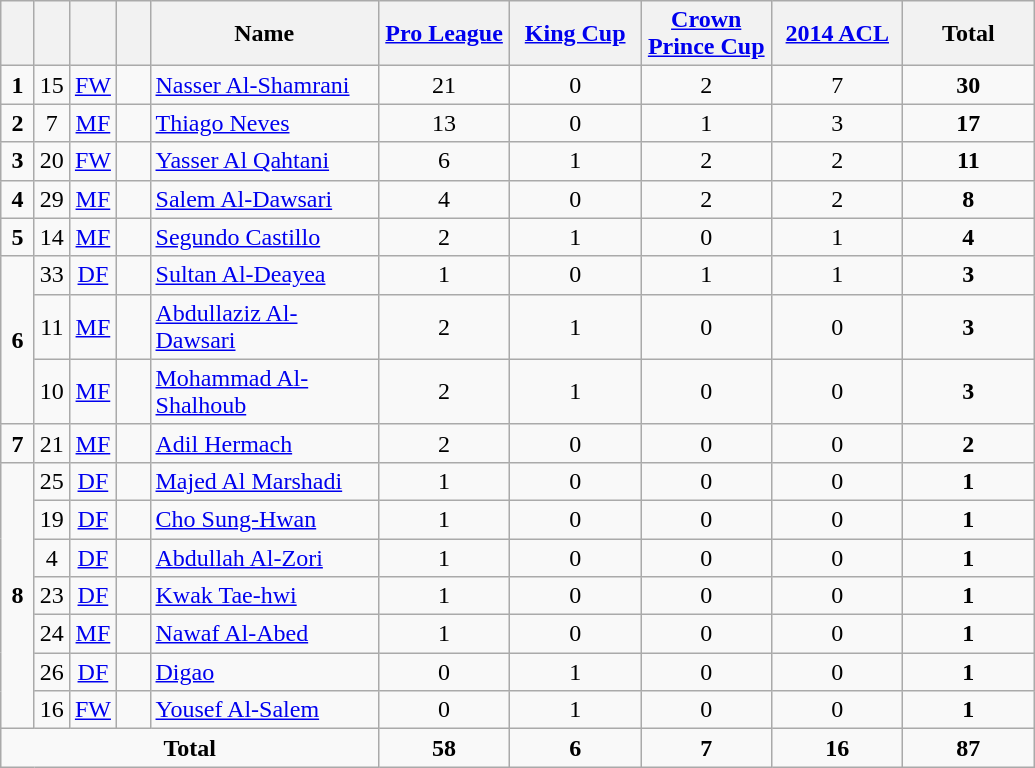<table class="wikitable" style="text-align:center">
<tr>
<th width=15></th>
<th width=15></th>
<th width=15></th>
<th width=15></th>
<th width=145>Name</th>
<th width=80><strong><a href='#'>Pro League</a></strong></th>
<th width=80><strong><a href='#'>King Cup</a></strong></th>
<th width=80><strong><a href='#'>Crown Prince Cup</a></strong></th>
<th width=80><strong><a href='#'>2014 ACL</a></strong></th>
<th width=80><strong>Total</strong></th>
</tr>
<tr>
<td><strong>1</strong></td>
<td>15</td>
<td><a href='#'>FW</a></td>
<td></td>
<td align=left><a href='#'>Nasser Al-Shamrani</a></td>
<td>21</td>
<td>0</td>
<td>2</td>
<td>7</td>
<td><strong>30</strong></td>
</tr>
<tr>
<td><strong>2</strong></td>
<td>7</td>
<td><a href='#'>MF</a></td>
<td></td>
<td align=left><a href='#'>Thiago Neves</a></td>
<td>13</td>
<td>0</td>
<td>1</td>
<td>3</td>
<td><strong>17</strong></td>
</tr>
<tr>
<td><strong>3</strong></td>
<td>20</td>
<td><a href='#'>FW</a></td>
<td></td>
<td align=left><a href='#'>Yasser Al Qahtani</a></td>
<td>6</td>
<td>1</td>
<td>2</td>
<td>2</td>
<td><strong>11</strong></td>
</tr>
<tr>
<td><strong>4</strong></td>
<td>29</td>
<td><a href='#'>MF</a></td>
<td></td>
<td align=left><a href='#'>Salem Al-Dawsari</a></td>
<td>4</td>
<td>0</td>
<td>2</td>
<td>2</td>
<td><strong>8</strong></td>
</tr>
<tr>
<td><strong>5</strong></td>
<td>14</td>
<td><a href='#'>MF</a></td>
<td></td>
<td align=left><a href='#'>Segundo Castillo</a></td>
<td>2</td>
<td>1</td>
<td>0</td>
<td>1</td>
<td><strong>4</strong></td>
</tr>
<tr>
<td rowspan=3><strong>6</strong></td>
<td>33</td>
<td><a href='#'>DF</a></td>
<td></td>
<td align=left><a href='#'>Sultan Al-Deayea</a></td>
<td>1</td>
<td>0</td>
<td>1</td>
<td>1</td>
<td><strong>3</strong></td>
</tr>
<tr>
<td>11</td>
<td><a href='#'>MF</a></td>
<td></td>
<td align=left><a href='#'>Abdullaziz Al-Dawsari</a></td>
<td>2</td>
<td>1</td>
<td>0</td>
<td>0</td>
<td><strong>3</strong></td>
</tr>
<tr>
<td>10</td>
<td><a href='#'>MF</a></td>
<td></td>
<td align=left><a href='#'>Mohammad Al-Shalhoub</a></td>
<td>2</td>
<td>1</td>
<td>0</td>
<td>0</td>
<td><strong>3</strong></td>
</tr>
<tr>
<td><strong>7</strong></td>
<td>21</td>
<td><a href='#'>MF</a></td>
<td></td>
<td align=left><a href='#'>Adil Hermach</a></td>
<td>2</td>
<td>0</td>
<td>0</td>
<td>0</td>
<td><strong>2</strong></td>
</tr>
<tr>
<td rowspan=7><strong>8</strong></td>
<td>25</td>
<td><a href='#'>DF</a></td>
<td></td>
<td align=left><a href='#'>Majed Al Marshadi</a></td>
<td>1</td>
<td>0</td>
<td>0</td>
<td>0</td>
<td><strong>1</strong></td>
</tr>
<tr>
<td>19</td>
<td><a href='#'>DF</a></td>
<td></td>
<td align=left><a href='#'>Cho Sung-Hwan</a></td>
<td>1</td>
<td>0</td>
<td>0</td>
<td>0</td>
<td><strong>1</strong></td>
</tr>
<tr>
<td>4</td>
<td><a href='#'>DF</a></td>
<td></td>
<td align=left><a href='#'>Abdullah Al-Zori</a></td>
<td>1</td>
<td>0</td>
<td>0</td>
<td>0</td>
<td><strong>1</strong></td>
</tr>
<tr>
<td>23</td>
<td><a href='#'>DF</a></td>
<td></td>
<td align=left><a href='#'>Kwak Tae-hwi</a></td>
<td>1</td>
<td>0</td>
<td>0</td>
<td>0</td>
<td><strong>1</strong></td>
</tr>
<tr>
<td>24</td>
<td><a href='#'>MF</a></td>
<td></td>
<td align=left><a href='#'>Nawaf Al-Abed</a></td>
<td>1</td>
<td>0</td>
<td>0</td>
<td>0</td>
<td><strong>1</strong></td>
</tr>
<tr>
<td>26</td>
<td><a href='#'>DF</a></td>
<td></td>
<td align=left><a href='#'>Digao</a></td>
<td>0</td>
<td>1</td>
<td>0</td>
<td>0</td>
<td><strong>1</strong></td>
</tr>
<tr>
<td>16</td>
<td><a href='#'>FW</a></td>
<td></td>
<td align=left><a href='#'>Yousef Al-Salem</a></td>
<td>0</td>
<td>1</td>
<td>0</td>
<td>0</td>
<td><strong>1</strong></td>
</tr>
<tr>
<td colspan=5><strong>Total</strong></td>
<td><strong>58</strong></td>
<td><strong>6</strong></td>
<td><strong>7</strong></td>
<td><strong>16</strong></td>
<td><strong>87</strong></td>
</tr>
</table>
